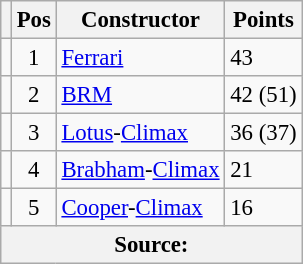<table class="wikitable" style="font-size: 95%;">
<tr>
<th></th>
<th>Pos</th>
<th>Constructor</th>
<th>Points</th>
</tr>
<tr>
<td align="left"></td>
<td align="center">1</td>
<td> <a href='#'>Ferrari</a></td>
<td align="left">43</td>
</tr>
<tr>
<td align="left"></td>
<td align="center">2</td>
<td> <a href='#'>BRM</a></td>
<td align="left">42 (51)</td>
</tr>
<tr>
<td align="left"></td>
<td align="center">3</td>
<td> <a href='#'>Lotus</a>-<a href='#'>Climax</a></td>
<td align="left">36 (37)</td>
</tr>
<tr>
<td align="left"></td>
<td align="center">4</td>
<td> <a href='#'>Brabham</a>-<a href='#'>Climax</a></td>
<td align="left">21</td>
</tr>
<tr>
<td align="left"></td>
<td align="center">5</td>
<td> <a href='#'>Cooper</a>-<a href='#'>Climax</a></td>
<td align="left">16</td>
</tr>
<tr>
<th colspan=4>Source:</th>
</tr>
</table>
